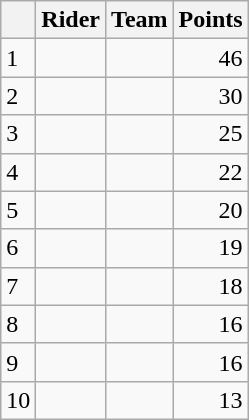<table class="wikitable">
<tr>
<th></th>
<th>Rider</th>
<th>Team</th>
<th>Points</th>
</tr>
<tr>
<td>1</td>
<td> </td>
<td></td>
<td style="text-align:right;">46</td>
</tr>
<tr>
<td>2</td>
<td></td>
<td></td>
<td style="text-align:right;">30</td>
</tr>
<tr>
<td>3</td>
<td></td>
<td></td>
<td style="text-align:right;">25</td>
</tr>
<tr>
<td>4</td>
<td> </td>
<td></td>
<td style="text-align:right;">22</td>
</tr>
<tr>
<td>5</td>
<td> </td>
<td></td>
<td style="text-align:right;">20</td>
</tr>
<tr>
<td>6</td>
<td></td>
<td></td>
<td style="text-align:right;">19</td>
</tr>
<tr>
<td>7</td>
<td></td>
<td></td>
<td style="text-align:right;">18</td>
</tr>
<tr>
<td>8</td>
<td></td>
<td></td>
<td style="text-align:right;">16</td>
</tr>
<tr>
<td>9</td>
<td></td>
<td></td>
<td style="text-align:right;">16</td>
</tr>
<tr>
<td>10</td>
<td></td>
<td></td>
<td style="text-align:right;">13</td>
</tr>
</table>
